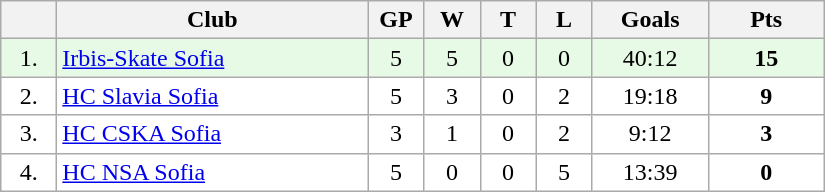<table class="wikitable">
<tr>
<th width="30"></th>
<th width="200">Club</th>
<th width="30">GP</th>
<th width="30">W</th>
<th width="30">T</th>
<th width="30">L</th>
<th width="70">Goals</th>
<th width="70">Pts</th>
</tr>
<tr bgcolor="#e6fae6" align="center">
<td>1.</td>
<td align="left"><a href='#'>Irbis-Skate Sofia</a></td>
<td>5</td>
<td>5</td>
<td>0</td>
<td>0</td>
<td>40:12</td>
<td><strong>15</strong></td>
</tr>
<tr bgcolor="#FFFFFF" align="center">
<td>2.</td>
<td align="left"><a href='#'>HC Slavia Sofia</a></td>
<td>5</td>
<td>3</td>
<td>0</td>
<td>2</td>
<td>19:18</td>
<td><strong>9</strong></td>
</tr>
<tr bgcolor="#FFFFFF" align="center">
<td>3.</td>
<td align="left"><a href='#'>HC CSKA Sofia</a></td>
<td>3</td>
<td>1</td>
<td>0</td>
<td>2</td>
<td>9:12</td>
<td><strong>3</strong></td>
</tr>
<tr bgcolor="#FFFFFF" align="center">
<td>4.</td>
<td align="left"><a href='#'>HC NSA Sofia</a></td>
<td>5</td>
<td>0</td>
<td>0</td>
<td>5</td>
<td>13:39</td>
<td><strong>0</strong></td>
</tr>
</table>
